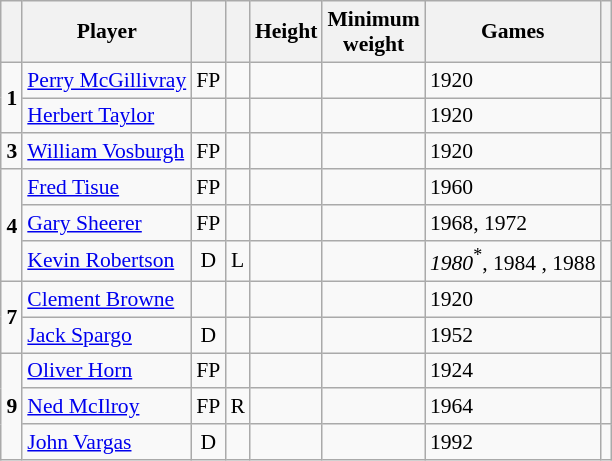<table class="wikitable sortable" style="text-align: left; font-size: 90%; margin-left: 1em;">
<tr>
<th></th>
<th>Player</th>
<th></th>
<th></th>
<th>Height</th>
<th>Minimum<br>weight</th>
<th>Games</th>
<th></th>
</tr>
<tr>
<td rowspan="2" style="text-align: center;"><strong>1</strong></td>
<td data-sort-value="McGillivray, Perry"><a href='#'>Perry McGillivray</a></td>
<td style="text-align: center;">FP</td>
<td style="text-align: center;"></td>
<td><strong></strong></td>
<td></td>
<td>1920</td>
<td></td>
</tr>
<tr>
<td data-sort-value="Taylor, Herbert"><a href='#'>Herbert Taylor</a></td>
<td style="text-align: center;"></td>
<td style="text-align: center;"></td>
<td><strong></strong></td>
<td></td>
<td>1920</td>
<td></td>
</tr>
<tr>
<td style="text-align: center;"><strong>3</strong></td>
<td data-sort-value="Vosburgh, William"><a href='#'>William Vosburgh</a></td>
<td style="text-align: center;">FP</td>
<td style="text-align: center;"></td>
<td><strong></strong></td>
<td></td>
<td>1920</td>
<td></td>
</tr>
<tr>
<td rowspan="3" style="text-align: center;"><strong>4</strong></td>
<td data-sort-value="Tisue, Fred"><a href='#'>Fred Tisue</a></td>
<td style="text-align: center;">FP</td>
<td style="text-align: center;"></td>
<td><strong></strong></td>
<td></td>
<td>1960</td>
<td></td>
</tr>
<tr>
<td data-sort-value="Sheerer, Gary"><a href='#'>Gary Sheerer</a></td>
<td style="text-align: center;">FP</td>
<td style="text-align: center;"></td>
<td><strong></strong></td>
<td></td>
<td>1968, 1972 </td>
<td></td>
</tr>
<tr>
<td data-sort-value="Robertson, Kevin"><a href='#'>Kevin Robertson</a></td>
<td style="text-align: center;">D</td>
<td style="text-align: center;">L</td>
<td><strong></strong></td>
<td></td>
<td><em>1980</em><sup>*</sup>, 1984 , 1988 </td>
<td></td>
</tr>
<tr>
<td rowspan="2" style="text-align: center;"><strong>7</strong></td>
<td data-sort-value="Browne, Clement"><a href='#'>Clement Browne</a></td>
<td style="text-align: center;"></td>
<td style="text-align: center;"></td>
<td><strong></strong></td>
<td></td>
<td>1920</td>
<td></td>
</tr>
<tr>
<td data-sort-value="Spargo, Jack"><a href='#'>Jack Spargo</a></td>
<td style="text-align: center;">D</td>
<td style="text-align: center;"></td>
<td><strong></strong></td>
<td></td>
<td>1952</td>
<td></td>
</tr>
<tr>
<td rowspan="3" style="text-align: center;"><strong>9</strong></td>
<td data-sort-value="Horn, Oliver"><a href='#'>Oliver Horn</a></td>
<td style="text-align: center;">FP</td>
<td style="text-align: center;"></td>
<td><strong></strong></td>
<td></td>
<td>1924 </td>
<td></td>
</tr>
<tr>
<td data-sort-value="McIlroy, Ned"><a href='#'>Ned McIlroy</a></td>
<td style="text-align: center;">FP</td>
<td style="text-align: center;">R</td>
<td><strong></strong></td>
<td></td>
<td>1964</td>
<td></td>
</tr>
<tr>
<td data-sort-value="Vargas, John"><a href='#'>John Vargas</a></td>
<td style="text-align: center;">D</td>
<td style="text-align: center;"></td>
<td><strong></strong></td>
<td></td>
<td>1992</td>
<td></td>
</tr>
</table>
